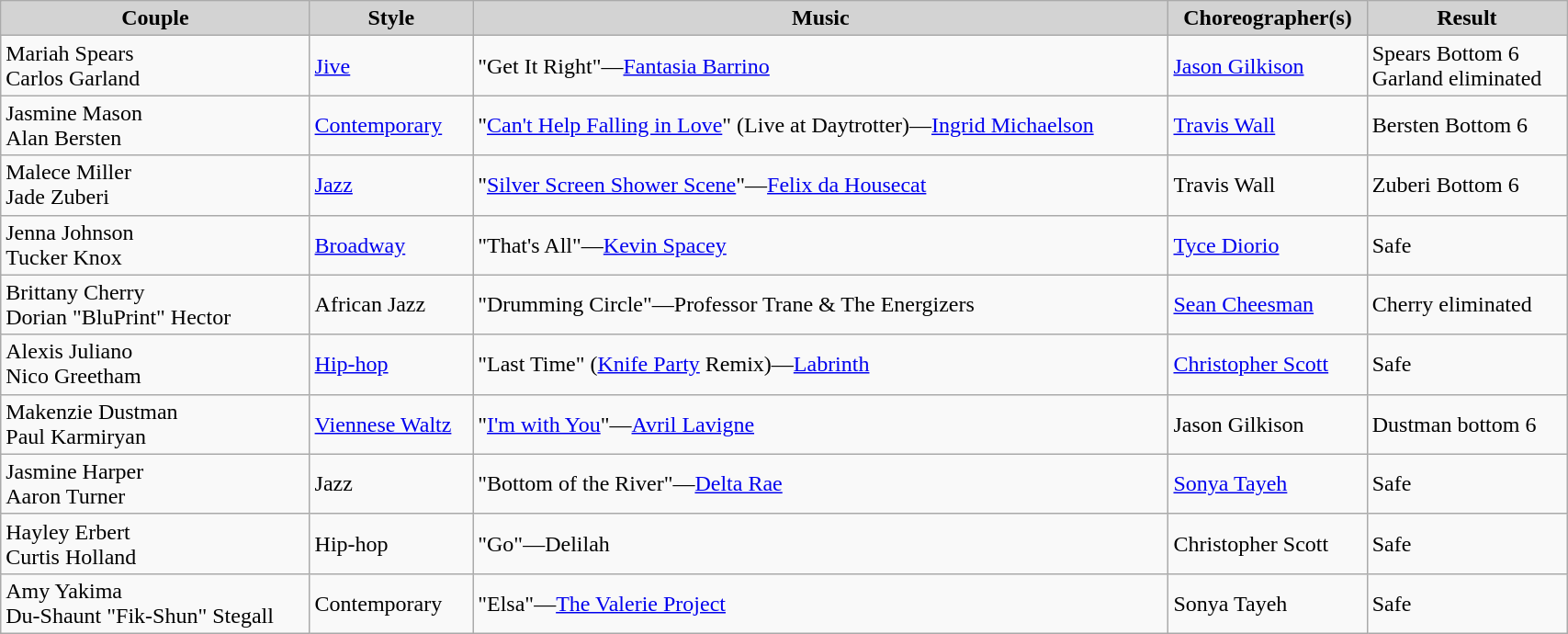<table class="wikitable" style="width:90%;">
<tr style="background:lightgrey; text-align:center;">
<td><strong>Couple</strong></td>
<td><strong>Style</strong></td>
<td><strong>Music</strong></td>
<td><strong>Choreographer(s)</strong></td>
<td><strong>Result</strong></td>
</tr>
<tr>
<td>Mariah Spears<br>Carlos Garland</td>
<td><a href='#'>Jive</a></td>
<td>"Get It Right"—<a href='#'>Fantasia Barrino</a></td>
<td><a href='#'>Jason Gilkison</a></td>
<td>Spears Bottom 6<br>Garland eliminated</td>
</tr>
<tr>
<td>Jasmine Mason<br>Alan Bersten</td>
<td><a href='#'>Contemporary</a></td>
<td>"<a href='#'>Can't Help Falling in Love</a>" (Live at Daytrotter)—<a href='#'>Ingrid Michaelson</a></td>
<td><a href='#'>Travis Wall</a></td>
<td>Bersten Bottom 6</td>
</tr>
<tr>
<td>Malece Miller<br>Jade Zuberi</td>
<td><a href='#'>Jazz</a></td>
<td>"<a href='#'>Silver Screen Shower Scene</a>"—<a href='#'>Felix da Housecat</a></td>
<td>Travis Wall</td>
<td>Zuberi Bottom 6</td>
</tr>
<tr>
<td>Jenna Johnson<br>Tucker Knox</td>
<td><a href='#'>Broadway</a></td>
<td>"That's All"—<a href='#'>Kevin Spacey</a></td>
<td><a href='#'>Tyce Diorio</a></td>
<td>Safe</td>
</tr>
<tr>
<td>Brittany Cherry<br>Dorian "BluPrint" Hector</td>
<td>African Jazz</td>
<td>"Drumming Circle"—Professor Trane & The Energizers</td>
<td><a href='#'>Sean Cheesman</a></td>
<td>Cherry eliminated</td>
</tr>
<tr>
<td>Alexis Juliano<br>Nico Greetham</td>
<td><a href='#'>Hip-hop</a></td>
<td>"Last Time" (<a href='#'>Knife Party</a> Remix)—<a href='#'>Labrinth</a></td>
<td><a href='#'>Christopher Scott</a></td>
<td>Safe</td>
</tr>
<tr>
<td>Makenzie Dustman<br>Paul Karmiryan</td>
<td><a href='#'>Viennese Waltz</a></td>
<td>"<a href='#'>I'm with You</a>"—<a href='#'>Avril Lavigne</a></td>
<td>Jason Gilkison</td>
<td>Dustman bottom 6</td>
</tr>
<tr>
<td>Jasmine Harper<br>Aaron Turner</td>
<td>Jazz</td>
<td>"Bottom of the River"—<a href='#'>Delta Rae</a></td>
<td><a href='#'>Sonya Tayeh</a></td>
<td>Safe</td>
</tr>
<tr>
<td>Hayley Erbert<br>Curtis Holland</td>
<td>Hip-hop</td>
<td>"Go"—Delilah</td>
<td>Christopher Scott</td>
<td>Safe</td>
</tr>
<tr>
<td>Amy Yakima<br>Du-Shaunt "Fik-Shun" Stegall</td>
<td>Contemporary</td>
<td>"Elsa"—<a href='#'>The Valerie Project</a></td>
<td>Sonya Tayeh</td>
<td>Safe</td>
</tr>
</table>
